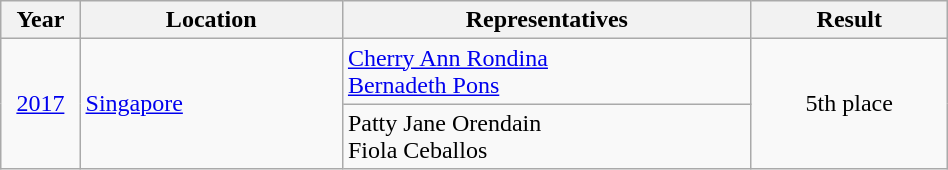<table class="wikitable" style="font-size:100%; width:50%;">
<tr>
<th style= "align=center; width:10em;">Year</th>
<th style= "align=center; width:65em;">Location</th>
<th style= "align=center; width:100em;">Representatives</th>
<th style= "align=center; width:50em;">Result</th>
</tr>
<tr>
<td rowspan=2 align=center><a href='#'>2017</a></td>
<td rowspan=2> <a href='#'>Singapore</a></td>
<td><a href='#'>Cherry Ann Rondina</a> <br> <a href='#'>Bernadeth Pons</a></td>
<td rowspan=2 align=center>5th place </td>
</tr>
<tr>
<td>Patty Jane Orendain <br> Fiola Ceballos</td>
</tr>
</table>
